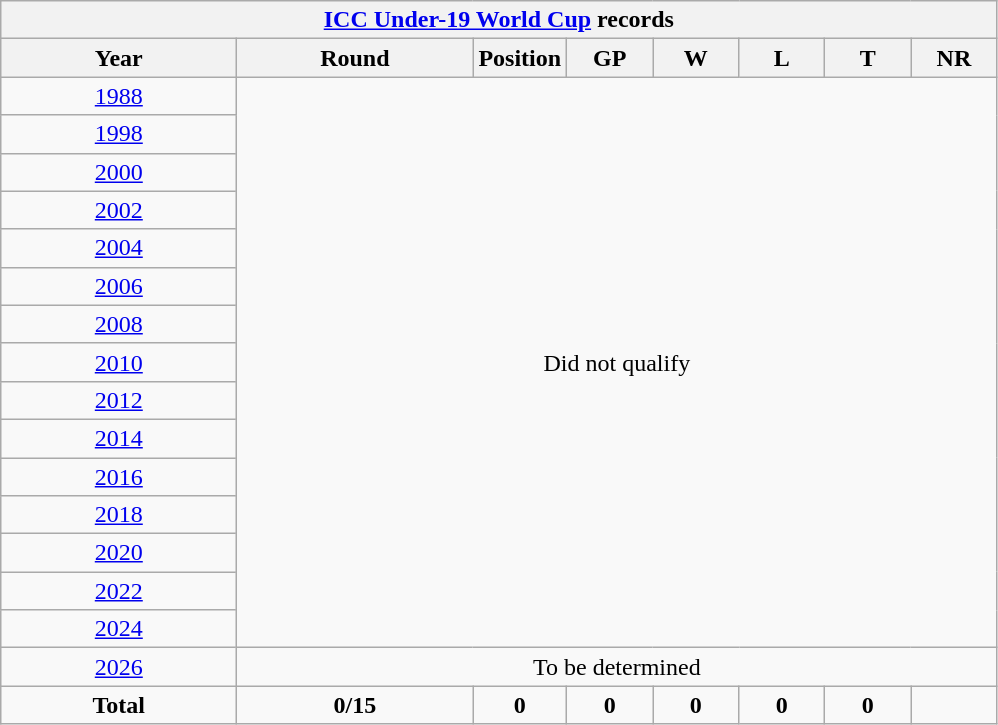<table class="wikitable" style="text-align: center; width=900px;">
<tr>
<th colspan=9><a href='#'>ICC Under-19 World Cup</a> records</th>
</tr>
<tr>
<th width=150>Year</th>
<th width=150>Round</th>
<th width=50>Position</th>
<th width=50>GP</th>
<th width=50>W</th>
<th width=50>L</th>
<th width=50>T</th>
<th width=50>NR</th>
</tr>
<tr>
<td> <a href='#'>1988</a></td>
<td colspan=8 rowspan=15>Did not qualify</td>
</tr>
<tr>
<td> <a href='#'>1998</a></td>
</tr>
<tr>
<td> <a href='#'>2000</a></td>
</tr>
<tr>
<td> <a href='#'>2002</a></td>
</tr>
<tr>
<td> <a href='#'>2004</a></td>
</tr>
<tr>
<td> <a href='#'>2006</a></td>
</tr>
<tr>
<td> <a href='#'>2008</a></td>
</tr>
<tr>
<td> <a href='#'>2010</a></td>
</tr>
<tr>
<td> <a href='#'>2012</a></td>
</tr>
<tr>
<td> <a href='#'>2014</a></td>
</tr>
<tr>
<td> <a href='#'>2016</a></td>
</tr>
<tr>
<td> <a href='#'>2018</a></td>
</tr>
<tr>
<td> <a href='#'>2020</a></td>
</tr>
<tr>
<td> <a href='#'>2022</a></td>
</tr>
<tr>
<td> <a href='#'>2024</a></td>
</tr>
<tr>
<td>  <a href='#'>2026</a></td>
<td colspan=8 rowspan=1>To be determined</td>
</tr>
<tr>
<td><strong>Total</strong></td>
<td><strong>0/15</strong></td>
<td><strong>0</strong></td>
<td><strong>0</strong></td>
<td><strong>0</strong></td>
<td><strong>0</strong></td>
<td><strong>0</strong></td>
</tr>
</table>
